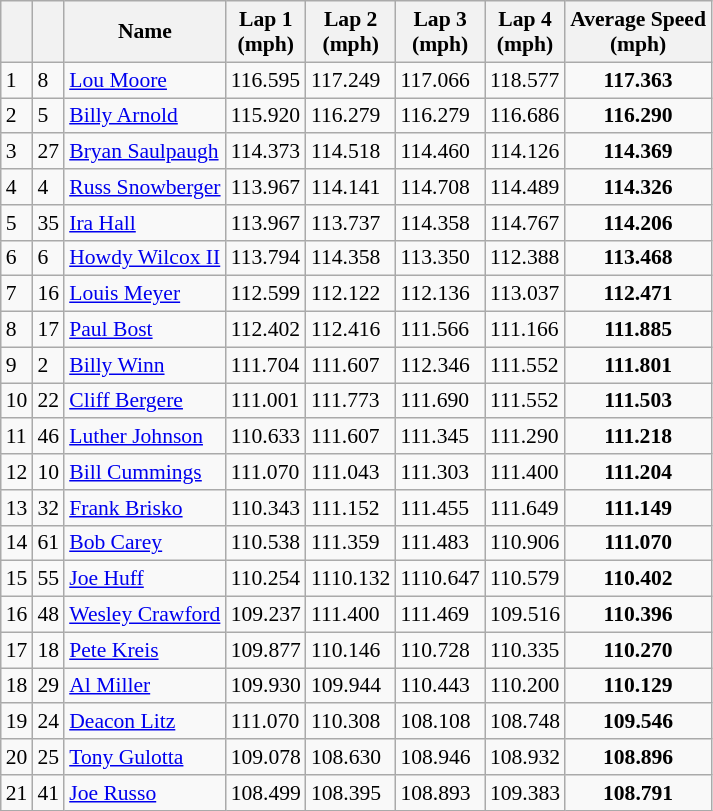<table class="wikitable" style="font-size: 90%;">
<tr align="center">
<th></th>
<th></th>
<th>Name</th>
<th>Lap 1<br>(mph)</th>
<th>Lap 2<br>(mph)</th>
<th>Lap 3<br>(mph)</th>
<th>Lap 4<br>(mph)</th>
<th>Average Speed<br>(mph)</th>
</tr>
<tr>
<td>1</td>
<td>8</td>
<td> <a href='#'>Lou Moore</a></td>
<td>116.595</td>
<td>117.249</td>
<td>117.066</td>
<td>118.577</td>
<td align=center><strong>117.363</strong></td>
</tr>
<tr>
<td>2</td>
<td>5</td>
<td> <a href='#'>Billy Arnold</a> <strong></strong></td>
<td>115.920</td>
<td>116.279</td>
<td>116.279</td>
<td>116.686</td>
<td align=center><strong>116.290</strong></td>
</tr>
<tr>
<td>3</td>
<td>27</td>
<td> <a href='#'>Bryan Saulpaugh</a> <strong></strong></td>
<td>114.373</td>
<td>114.518</td>
<td>114.460</td>
<td>114.126</td>
<td align=center><strong>114.369</strong></td>
</tr>
<tr>
<td>4</td>
<td>4</td>
<td> <a href='#'>Russ Snowberger</a></td>
<td>113.967</td>
<td>114.141</td>
<td>114.708</td>
<td>114.489</td>
<td align=center><strong>114.326</strong></td>
</tr>
<tr>
<td>5</td>
<td>35</td>
<td> <a href='#'>Ira Hall</a></td>
<td>113.967</td>
<td>113.737</td>
<td>114.358</td>
<td>114.767</td>
<td align=center><strong>114.206</strong></td>
</tr>
<tr>
<td>6</td>
<td>6</td>
<td> <a href='#'>Howdy Wilcox II</a> <strong></strong></td>
<td>113.794</td>
<td>114.358</td>
<td>113.350</td>
<td>112.388</td>
<td align=center><strong>113.468</strong></td>
</tr>
<tr>
<td>7</td>
<td>16</td>
<td> <a href='#'>Louis Meyer</a> <strong></strong></td>
<td>112.599</td>
<td>112.122</td>
<td>112.136</td>
<td>113.037</td>
<td align=center><strong>112.471</strong></td>
</tr>
<tr>
<td>8</td>
<td>17</td>
<td> <a href='#'>Paul Bost</a></td>
<td>112.402</td>
<td>112.416</td>
<td>111.566</td>
<td>111.166</td>
<td align=center><strong>111.885</strong></td>
</tr>
<tr>
<td>9</td>
<td>2</td>
<td> <a href='#'>Billy Winn</a></td>
<td>111.704</td>
<td>111.607</td>
<td>112.346</td>
<td>111.552</td>
<td align=center><strong>111.801</strong></td>
</tr>
<tr>
<td>10</td>
<td>22</td>
<td> <a href='#'>Cliff Bergere</a></td>
<td>111.001</td>
<td>111.773</td>
<td>111.690</td>
<td>111.552</td>
<td align=center><strong>111.503</strong></td>
</tr>
<tr>
<td>11</td>
<td>46</td>
<td> <a href='#'>Luther Johnson</a></td>
<td>110.633</td>
<td>111.607</td>
<td>111.345</td>
<td>111.290</td>
<td align=center><strong>111.218</strong></td>
</tr>
<tr>
<td>12</td>
<td>10</td>
<td> <a href='#'>Bill Cummings</a></td>
<td>111.070</td>
<td>111.043</td>
<td>111.303</td>
<td>111.400</td>
<td align=center><strong>111.204</strong></td>
</tr>
<tr>
<td>13</td>
<td>32</td>
<td> <a href='#'>Frank Brisko</a></td>
<td>110.343</td>
<td>111.152</td>
<td>111.455</td>
<td>111.649</td>
<td align=center><strong>111.149</strong></td>
</tr>
<tr>
<td>14</td>
<td>61</td>
<td> <a href='#'>Bob Carey</a> <strong></strong></td>
<td>110.538</td>
<td>111.359</td>
<td>111.483</td>
<td>110.906</td>
<td align=center><strong>111.070</strong></td>
</tr>
<tr>
<td>15</td>
<td>55</td>
<td> <a href='#'>Joe Huff</a></td>
<td>110.254</td>
<td>1110.132</td>
<td>1110.647</td>
<td>110.579</td>
<td align=center><strong>110.402</strong></td>
</tr>
<tr>
<td>16</td>
<td>48</td>
<td> <a href='#'>Wesley Crawford</a></td>
<td>109.237</td>
<td>111.400</td>
<td>111.469</td>
<td>109.516</td>
<td align=center><strong>110.396</strong></td>
</tr>
<tr>
<td>17</td>
<td>18</td>
<td> <a href='#'>Pete Kreis</a></td>
<td>109.877</td>
<td>110.146</td>
<td>110.728</td>
<td>110.335</td>
<td align=center><strong>110.270</strong></td>
</tr>
<tr>
<td>18</td>
<td>29</td>
<td> <a href='#'>Al Miller</a> <strong></strong></td>
<td>109.930</td>
<td>109.944</td>
<td>110.443</td>
<td>110.200</td>
<td align=center><strong>110.129</strong></td>
</tr>
<tr>
<td>19</td>
<td>24</td>
<td> <a href='#'>Deacon Litz</a></td>
<td>111.070</td>
<td>110.308</td>
<td>108.108</td>
<td>108.748</td>
<td align=center><strong>109.546</strong></td>
</tr>
<tr>
<td>20</td>
<td>25</td>
<td> <a href='#'>Tony Gulotta</a></td>
<td>109.078</td>
<td>108.630</td>
<td>108.946</td>
<td>108.932</td>
<td align=center><strong>108.896</strong></td>
</tr>
<tr>
<td>21</td>
<td>41</td>
<td> <a href='#'>Joe Russo</a></td>
<td>108.499</td>
<td>108.395</td>
<td>108.893</td>
<td>109.383</td>
<td align=center><strong>108.791</strong></td>
</tr>
</table>
